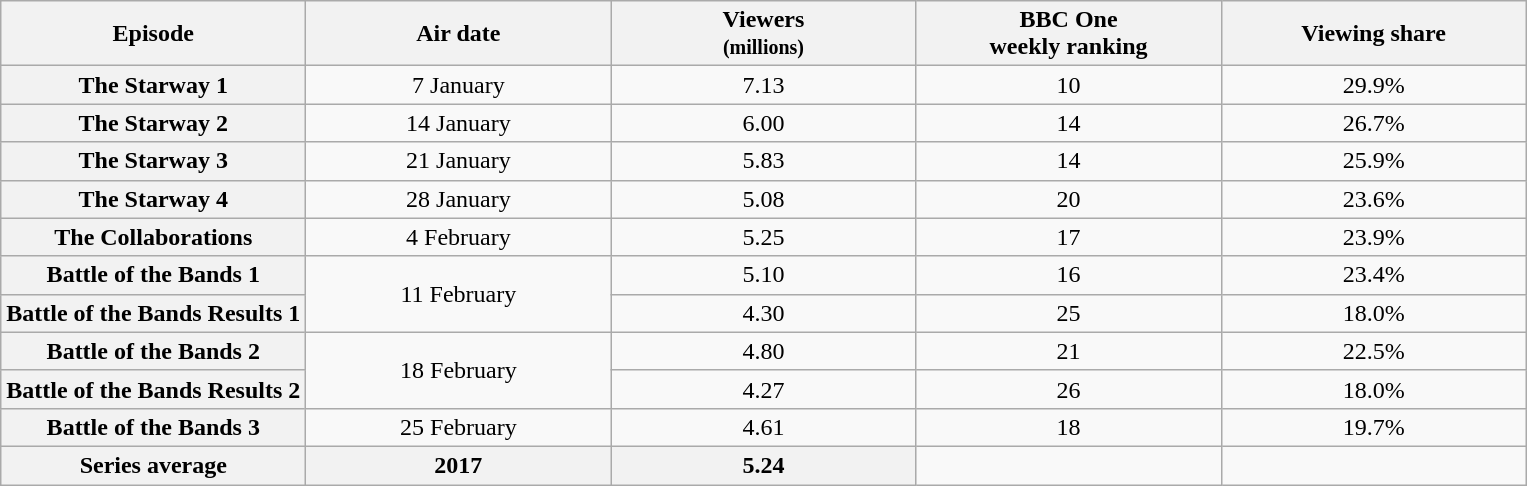<table class="wikitable" style="text-align:center">
<tr>
<th style="width:20%">Episode</th>
<th style="width:20%">Air date</th>
<th style="width:20%">Viewers<br><small>(millions)</small></th>
<th style="width:20%">BBC One<br>weekly ranking</th>
<th style="width:20%">Viewing share</th>
</tr>
<tr>
<th>The Starway 1</th>
<td>7 January</td>
<td>7.13</td>
<td>10</td>
<td>29.9%</td>
</tr>
<tr>
<th>The Starway 2</th>
<td>14 January</td>
<td>6.00</td>
<td>14</td>
<td>26.7%</td>
</tr>
<tr>
<th>The Starway 3</th>
<td>21 January</td>
<td>5.83</td>
<td>14</td>
<td>25.9%</td>
</tr>
<tr>
<th>The Starway 4</th>
<td>28 January</td>
<td>5.08</td>
<td>20</td>
<td>23.6%</td>
</tr>
<tr>
<th>The Collaborations</th>
<td>4 February</td>
<td>5.25</td>
<td>17</td>
<td>23.9%</td>
</tr>
<tr>
<th>Battle of the Bands 1</th>
<td rowspan=2>11 February</td>
<td>5.10</td>
<td>16</td>
<td>23.4%</td>
</tr>
<tr>
<th>Battle of the Bands Results 1</th>
<td>4.30</td>
<td>25</td>
<td>18.0%</td>
</tr>
<tr>
<th>Battle of the Bands 2</th>
<td rowspan=2>18 February</td>
<td>4.80</td>
<td>21</td>
<td>22.5%</td>
</tr>
<tr>
<th>Battle of the Bands Results 2</th>
<td>4.27</td>
<td>26</td>
<td>18.0%</td>
</tr>
<tr>
<th>Battle of the Bands 3</th>
<td>25 February</td>
<td>4.61</td>
<td>18</td>
<td>19.7%</td>
</tr>
<tr>
<th>Series average</th>
<th>2017</th>
<th>5.24</th>
<td></td>
<td></td>
</tr>
</table>
